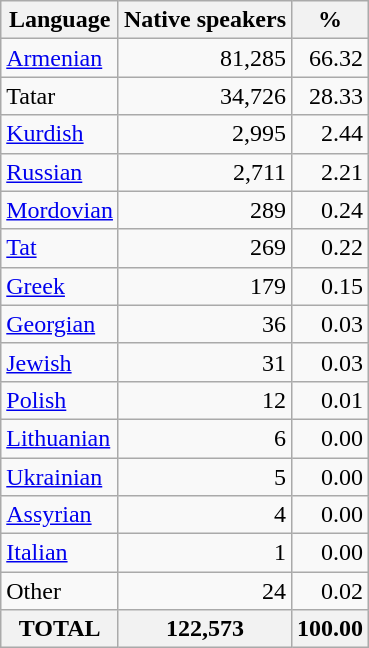<table class="wikitable sortable">
<tr>
<th>Language</th>
<th>Native speakers</th>
<th>%</th>
</tr>
<tr>
<td><a href='#'>Armenian</a></td>
<td align="right">81,285</td>
<td align="right">66.32</td>
</tr>
<tr>
<td>Tatar</td>
<td align="right">34,726</td>
<td align="right">28.33</td>
</tr>
<tr>
<td><a href='#'>Kurdish</a></td>
<td align="right">2,995</td>
<td align="right">2.44</td>
</tr>
<tr>
<td><a href='#'>Russian</a></td>
<td align="right">2,711</td>
<td align="right">2.21</td>
</tr>
<tr>
<td><a href='#'>Mordovian</a></td>
<td align="right">289</td>
<td align="right">0.24</td>
</tr>
<tr>
<td><a href='#'>Tat</a></td>
<td align="right">269</td>
<td align="right">0.22</td>
</tr>
<tr>
<td><a href='#'>Greek</a></td>
<td align="right">179</td>
<td align="right">0.15</td>
</tr>
<tr>
<td><a href='#'>Georgian</a></td>
<td align="right">36</td>
<td align="right">0.03</td>
</tr>
<tr>
<td><a href='#'>Jewish</a></td>
<td align="right">31</td>
<td align="right">0.03</td>
</tr>
<tr>
<td><a href='#'>Polish</a></td>
<td align="right">12</td>
<td align="right">0.01</td>
</tr>
<tr>
<td><a href='#'>Lithuanian</a></td>
<td align="right">6</td>
<td align="right">0.00</td>
</tr>
<tr>
<td><a href='#'>Ukrainian</a></td>
<td align="right">5</td>
<td align="right">0.00</td>
</tr>
<tr>
<td><a href='#'>Assyrian</a></td>
<td align="right">4</td>
<td align="right">0.00</td>
</tr>
<tr>
<td><a href='#'>Italian</a></td>
<td align="right">1</td>
<td align="right">0.00</td>
</tr>
<tr>
<td>Other</td>
<td align="right">24</td>
<td align="right">0.02</td>
</tr>
<tr>
<th>TOTAL</th>
<th>122,573</th>
<th>100.00</th>
</tr>
</table>
